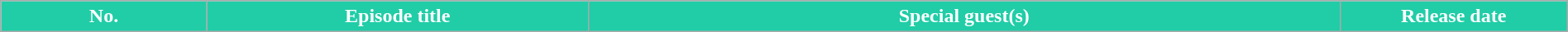<table class="wikitable" style="width:100%; margin:auto;">
<tr>
<th style="color:#FFFFFF; background-color: #20CDA7">No.</th>
<th style="color:#FFFFFF; background-color: #20CDA7" ! scope="col" width="300px">Episode title</th>
<th style="color:#FFFFFF; background-color: #20CDA7">Special guest(s)</th>
<th style="color:#FFFFFF; background-color: #20CDA7; width:11em;">Release date<br>


























































































</th>
</tr>
</table>
